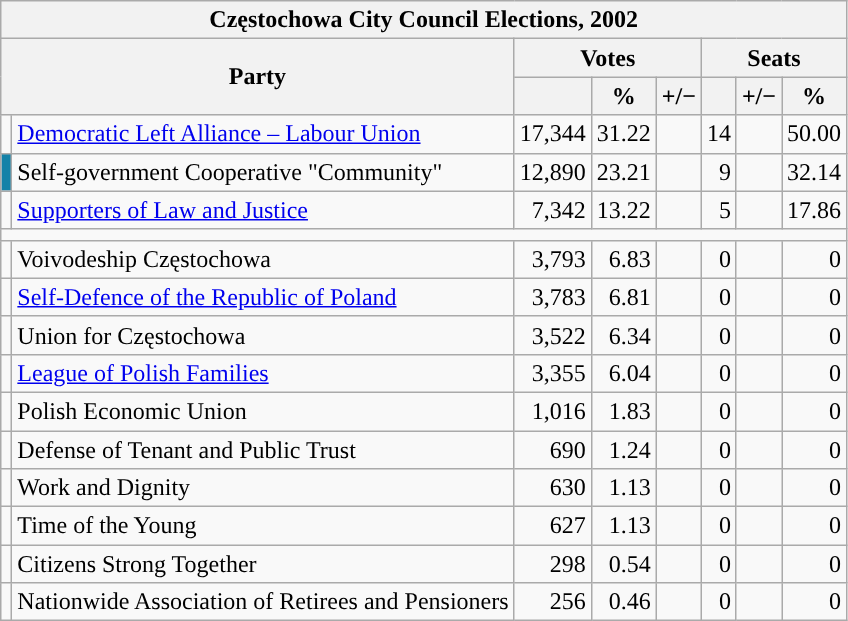<table class="wikitable">
<tr>
<th colspan=8>Częstochowa City Council Elections, 2002</th>
</tr>
<tr>
<th rowspan="2" colspan="2">Party</th>
<th colspan="3">Votes</th>
<th colspan="3">Seats</th>
</tr>
<tr>
<th></th>
<th>%</th>
<th>+/−</th>
<th></th>
<th>+/−</th>
<th>%</th>
</tr>
<tr>
<td style="background-color:"></td>
<td><a href='#'>Democratic Left Alliance – Labour Union</a></td>
<td align="right">17,344</td>
<td align="right">31.22</td>
<td align="right"></td>
<td align="right">14</td>
<td align="right"></td>
<td align="right">50.00</td>
</tr>
<tr>
<td style="background-color:#1482a8"></td>
<td>Self-government Cooperative "Community"</td>
<td align="right">12,890</td>
<td align="right">23.21</td>
<td align="right"></td>
<td align="right">9</td>
<td align="right"></td>
<td align="right">32.14</td>
</tr>
<tr>
<td style="background-color:"></td>
<td><a href='#'>Supporters of Law and Justice</a></td>
<td align="right">7,342</td>
<td align="right">13.22</td>
<td align="right"></td>
<td align="right">5</td>
<td align="right"></td>
<td align="right">17.86</td>
</tr>
<tr>
<td colspan=8></td>
</tr>
<tr>
<td style="background-color:"></td>
<td>Voivodeship Częstochowa</td>
<td align="right">3,793</td>
<td align="right">6.83</td>
<td align="right"></td>
<td align="right">0</td>
<td align="right"></td>
<td align="right">0</td>
</tr>
<tr>
<td style="background-color:"></td>
<td><a href='#'>Self-Defence of the Republic of Poland</a></td>
<td align="right">3,783</td>
<td align="right">6.81</td>
<td align="right"></td>
<td align="right">0</td>
<td align="right"></td>
<td align="right">0</td>
</tr>
<tr>
<td style="background-color:"></td>
<td>Union for Częstochowa</td>
<td align="right">3,522</td>
<td align="right">6.34</td>
<td align="right"></td>
<td align="right">0</td>
<td align="right"></td>
<td align="right">0</td>
</tr>
<tr>
<td style="background-color:"></td>
<td><a href='#'>League of Polish Families</a></td>
<td align="right">3,355</td>
<td align="right">6.04</td>
<td align="right"></td>
<td align="right">0</td>
<td align="right"></td>
<td align="right">0</td>
</tr>
<tr>
<td style="background-color:"></td>
<td>Polish Economic Union</td>
<td align="right">1,016</td>
<td align="right">1.83</td>
<td align="right"></td>
<td align="right">0</td>
<td align="right"></td>
<td align="right">0</td>
</tr>
<tr>
<td style="background-color:"></td>
<td>Defense of Tenant and Public Trust</td>
<td align="right">690</td>
<td align="right">1.24</td>
<td align="right"></td>
<td align="right">0</td>
<td align="right"></td>
<td align="right">0</td>
</tr>
<tr>
<td style="background-color:"></td>
<td>Work and Dignity</td>
<td align="right">630</td>
<td align="right">1.13</td>
<td align="right"></td>
<td align="right">0</td>
<td align="right"></td>
<td align="right">0</td>
</tr>
<tr>
<td style="background-color:"></td>
<td>Time of the Young</td>
<td align="right">627</td>
<td align="right">1.13</td>
<td align="right"></td>
<td align="right">0</td>
<td align="right"></td>
<td align="right">0</td>
</tr>
<tr>
<td style="background-color:"></td>
<td>Citizens Strong Together</td>
<td align="right">298</td>
<td align="right">0.54</td>
<td align="right"></td>
<td align="right">0</td>
<td align="right"></td>
<td align="right">0</td>
</tr>
<tr>
<td style="background-color:"></td>
<td>Nationwide Association of Retirees and Pensioners</td>
<td align="right">256</td>
<td align="right">0.46</td>
<td align="right"></td>
<td align="right">0</td>
<td align="right"></td>
<td align="right">0</td>
</tr>
</table>
